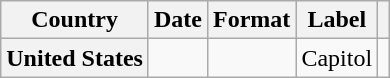<table class="wikitable plainrowheaders">
<tr>
<th>Country</th>
<th>Date</th>
<th>Format</th>
<th>Label</th>
<th></th>
</tr>
<tr>
<th scope="row">United States</th>
<td></td>
<td></td>
<td>Capitol</td>
<td></td>
</tr>
</table>
